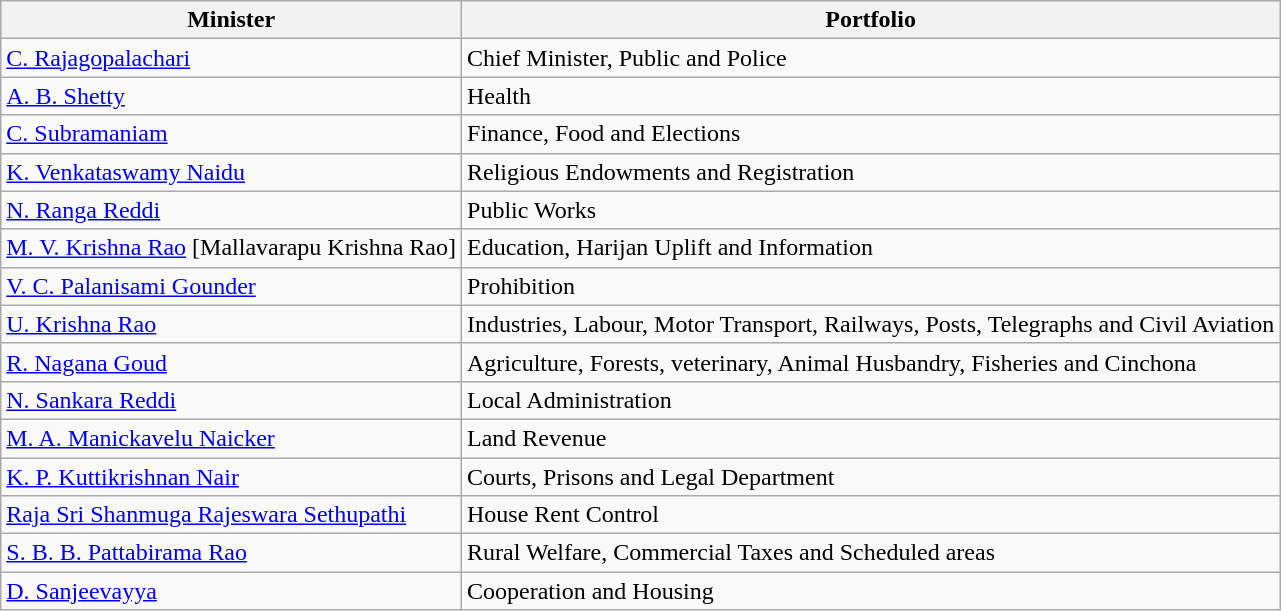<table class="wikitable sortable">
<tr>
<th>Minister</th>
<th>Portfolio</th>
</tr>
<tr -->
<td><a href='#'>C. Rajagopalachari</a></td>
<td>Chief Minister, Public and Police</td>
</tr>
<tr -->
<td><a href='#'>A. B. Shetty</a></td>
<td>Health</td>
</tr>
<tr -->
<td><a href='#'>C. Subramaniam</a></td>
<td>Finance, Food and Elections</td>
</tr>
<tr -->
<td><a href='#'>K. Venkataswamy Naidu</a></td>
<td>Religious Endowments and Registration</td>
</tr>
<tr -->
<td><a href='#'>N. Ranga Reddi</a></td>
<td>Public Works</td>
</tr>
<tr -->
<td><a href='#'>M. V. Krishna Rao</a> [Mallavarapu Krishna Rao]</td>
<td>Education, Harijan Uplift and Information</td>
</tr>
<tr -->
<td><a href='#'>V. C. Palanisami Gounder</a></td>
<td>Prohibition</td>
</tr>
<tr -->
<td><a href='#'>U. Krishna Rao</a></td>
<td>Industries, Labour, Motor Transport, Railways, Posts, Telegraphs and Civil Aviation</td>
</tr>
<tr -->
<td><a href='#'>R. Nagana Goud</a></td>
<td>Agriculture, Forests, veterinary, Animal Husbandry, Fisheries and Cinchona</td>
</tr>
<tr -->
<td><a href='#'>N. Sankara Reddi</a></td>
<td>Local Administration</td>
</tr>
<tr -->
<td><a href='#'>M. A. Manickavelu Naicker</a></td>
<td>Land Revenue</td>
</tr>
<tr -->
<td><a href='#'>K. P. Kuttikrishnan Nair</a></td>
<td>Courts, Prisons and Legal Department</td>
</tr>
<tr -->
<td><a href='#'>Raja Sri Shanmuga Rajeswara Sethupathi</a></td>
<td>House Rent Control</td>
</tr>
<tr -->
<td><a href='#'>S. B. B. Pattabirama Rao</a></td>
<td>Rural Welfare, Commercial Taxes and Scheduled areas</td>
</tr>
<tr -->
<td><a href='#'>D. Sanjeevayya</a></td>
<td>Cooperation and Housing</td>
</tr>
</table>
